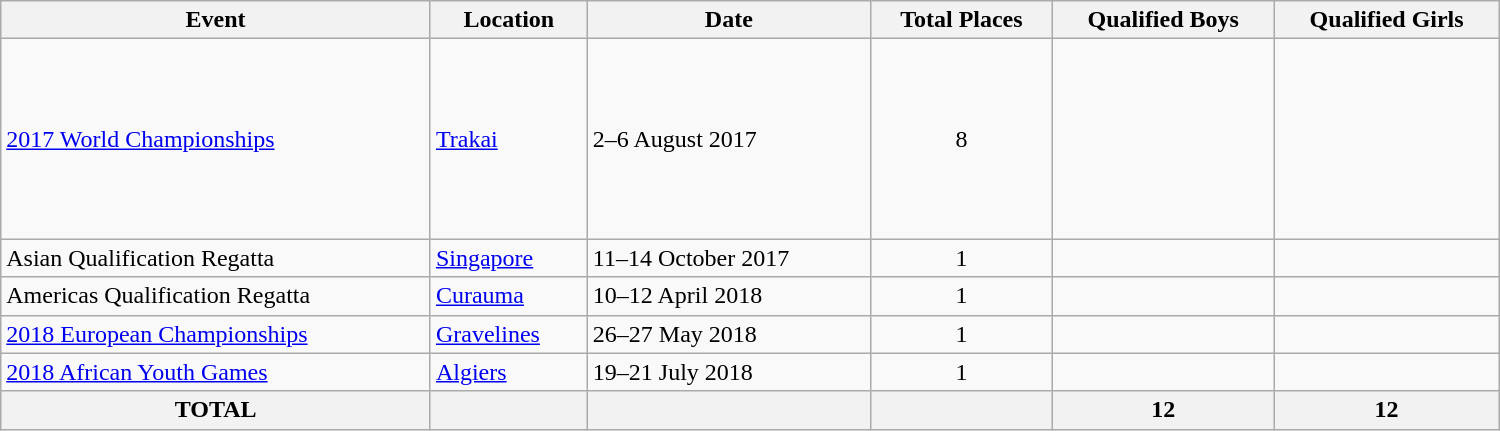<table class="wikitable"  width=1000>
<tr>
<th>Event</th>
<th>Location</th>
<th>Date</th>
<th>Total Places</th>
<th>Qualified Boys</th>
<th>Qualified Girls</th>
</tr>
<tr>
<td><a href='#'>2017 World Championships</a></td>
<td> <a href='#'>Trakai</a></td>
<td>2–6 August 2017</td>
<td align="center">8</td>
<td><br> <br> <br> <br> <br> <br> <br></td>
<td><br> <br> <br> <br> <br> <br> <br></td>
</tr>
<tr>
<td>Asian Qualification Regatta</td>
<td> <a href='#'>Singapore</a></td>
<td>11–14 October 2017</td>
<td align="center">1</td>
<td></td>
<td></td>
</tr>
<tr>
<td>Americas Qualification Regatta</td>
<td> <a href='#'>Curauma</a></td>
<td>10–12 April 2018</td>
<td align="center">1</td>
<td></td>
<td></td>
</tr>
<tr>
<td><a href='#'>2018 European Championships</a></td>
<td> <a href='#'>Gravelines</a></td>
<td>26–27 May 2018</td>
<td align="center">1</td>
<td></td>
<td></td>
</tr>
<tr>
<td><a href='#'>2018 African Youth Games</a></td>
<td> <a href='#'>Algiers</a></td>
<td>19–21 July 2018</td>
<td align="center">1</td>
<td></td>
<td></td>
</tr>
<tr>
<th>TOTAL</th>
<th></th>
<th></th>
<th></th>
<th>12</th>
<th>12</th>
</tr>
</table>
